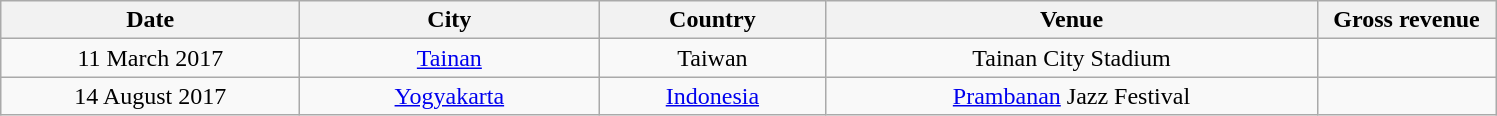<table class="wikitable" style="text-align:center;">
<tr>
<th scope="col" style="width:12em;">Date</th>
<th scope="col" style="width:12em;">City</th>
<th scope="col" style="width:9em;">Country</th>
<th scope="col" style="width:20em;;">Venue</th>
<th scope="col" style="width:7em;;">Gross revenue</th>
</tr>
<tr>
<td>11 March 2017</td>
<td><a href='#'>Tainan</a></td>
<td>Taiwan</td>
<td>Tainan City Stadium</td>
<td></td>
</tr>
<tr>
<td>14 August 2017</td>
<td><a href='#'>Yogyakarta</a></td>
<td><a href='#'>Indonesia</a></td>
<td><a href='#'>Prambanan</a> Jazz Festival</td>
<td></td>
</tr>
</table>
